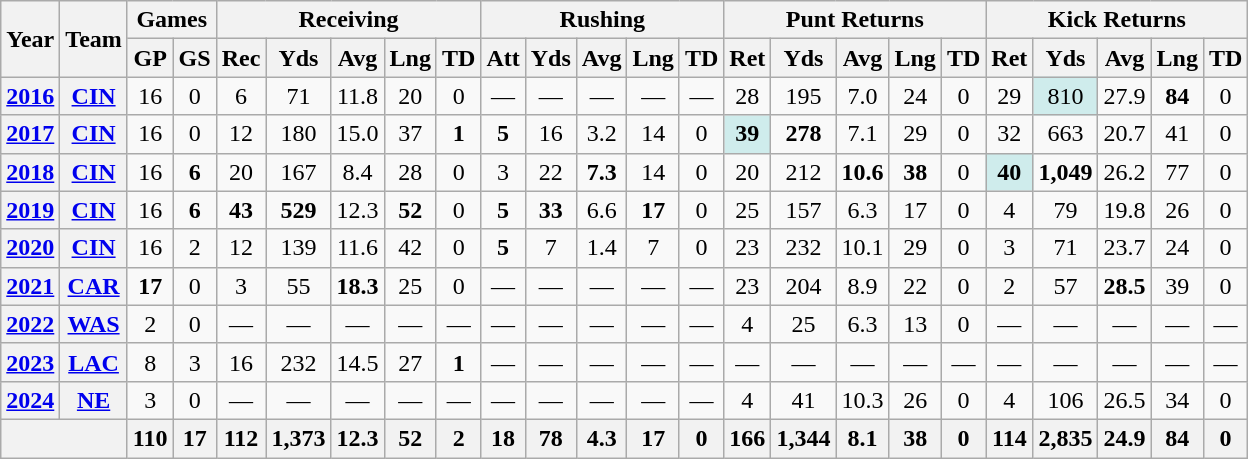<table class="wikitable" style="text-align: center;">
<tr>
<th rowspan="2">Year</th>
<th rowspan="2">Team</th>
<th colspan="2">Games</th>
<th colspan="5">Receiving</th>
<th colspan="5">Rushing</th>
<th colspan="5">Punt Returns</th>
<th colspan="5">Kick Returns</th>
</tr>
<tr>
<th>GP</th>
<th>GS</th>
<th>Rec</th>
<th>Yds</th>
<th>Avg</th>
<th>Lng</th>
<th>TD</th>
<th>Att</th>
<th>Yds</th>
<th>Avg</th>
<th>Lng</th>
<th>TD</th>
<th>Ret</th>
<th>Yds</th>
<th>Avg</th>
<th>Lng</th>
<th>TD</th>
<th>Ret</th>
<th>Yds</th>
<th>Avg</th>
<th>Lng</th>
<th>TD</th>
</tr>
<tr>
<th><a href='#'>2016</a></th>
<th><a href='#'>CIN</a></th>
<td>16</td>
<td>0</td>
<td>6</td>
<td>71</td>
<td>11.8</td>
<td>20</td>
<td>0</td>
<td>—</td>
<td>—</td>
<td>—</td>
<td>—</td>
<td>—</td>
<td>28</td>
<td>195</td>
<td>7.0</td>
<td>24</td>
<td>0</td>
<td>29</td>
<td style="background:#cfecec;">810</td>
<td>27.9</td>
<td><strong>84</strong></td>
<td>0</td>
</tr>
<tr>
<th><a href='#'>2017</a></th>
<th><a href='#'>CIN</a></th>
<td>16</td>
<td>0</td>
<td>12</td>
<td>180</td>
<td>15.0</td>
<td>37</td>
<td><strong>1</strong></td>
<td><strong>5</strong></td>
<td>16</td>
<td>3.2</td>
<td>14</td>
<td>0</td>
<td style="background:#cfecec;"><strong>39</strong></td>
<td><strong>278</strong></td>
<td>7.1</td>
<td>29</td>
<td>0</td>
<td>32</td>
<td>663</td>
<td>20.7</td>
<td>41</td>
<td>0</td>
</tr>
<tr>
<th><a href='#'>2018</a></th>
<th><a href='#'>CIN</a></th>
<td>16</td>
<td><strong>6</strong></td>
<td>20</td>
<td>167</td>
<td>8.4</td>
<td>28</td>
<td>0</td>
<td>3</td>
<td>22</td>
<td><strong>7.3</strong></td>
<td>14</td>
<td>0</td>
<td>20</td>
<td>212</td>
<td><strong>10.6</strong></td>
<td><strong>38</strong></td>
<td>0</td>
<td style="background:#cfecec;"><strong>40</strong></td>
<td><strong>1,049</strong></td>
<td>26.2</td>
<td>77</td>
<td>0</td>
</tr>
<tr>
<th><a href='#'>2019</a></th>
<th><a href='#'>CIN</a></th>
<td>16</td>
<td><strong>6</strong></td>
<td><strong>43</strong></td>
<td><strong>529</strong></td>
<td>12.3</td>
<td><strong>52</strong></td>
<td>0</td>
<td><strong>5</strong></td>
<td><strong>33</strong></td>
<td>6.6</td>
<td><strong>17</strong></td>
<td>0</td>
<td>25</td>
<td>157</td>
<td>6.3</td>
<td>17</td>
<td>0</td>
<td>4</td>
<td>79</td>
<td>19.8</td>
<td>26</td>
<td>0</td>
</tr>
<tr>
<th><a href='#'>2020</a></th>
<th><a href='#'>CIN</a></th>
<td>16</td>
<td>2</td>
<td>12</td>
<td>139</td>
<td>11.6</td>
<td>42</td>
<td>0</td>
<td><strong>5</strong></td>
<td>7</td>
<td>1.4</td>
<td>7</td>
<td>0</td>
<td>23</td>
<td>232</td>
<td>10.1</td>
<td>29</td>
<td>0</td>
<td>3</td>
<td>71</td>
<td>23.7</td>
<td>24</td>
<td>0</td>
</tr>
<tr>
<th><a href='#'>2021</a></th>
<th><a href='#'>CAR</a></th>
<td><strong>17</strong></td>
<td>0</td>
<td>3</td>
<td>55</td>
<td><strong>18.3</strong></td>
<td>25</td>
<td>0</td>
<td>—</td>
<td>—</td>
<td>—</td>
<td>—</td>
<td>—</td>
<td>23</td>
<td>204</td>
<td>8.9</td>
<td>22</td>
<td>0</td>
<td>2</td>
<td>57</td>
<td><strong>28.5</strong></td>
<td>39</td>
<td>0</td>
</tr>
<tr>
<th><a href='#'>2022</a></th>
<th><a href='#'>WAS</a></th>
<td>2</td>
<td>0</td>
<td>—</td>
<td>—</td>
<td>—</td>
<td>—</td>
<td>—</td>
<td>—</td>
<td>—</td>
<td>—</td>
<td>—</td>
<td>—</td>
<td>4</td>
<td>25</td>
<td>6.3</td>
<td>13</td>
<td>0</td>
<td>—</td>
<td>—</td>
<td>—</td>
<td>—</td>
<td>—</td>
</tr>
<tr>
<th><a href='#'>2023</a></th>
<th><a href='#'>LAC</a></th>
<td>8</td>
<td>3</td>
<td>16</td>
<td>232</td>
<td>14.5</td>
<td>27</td>
<td><strong>1</strong></td>
<td>—</td>
<td>—</td>
<td>—</td>
<td>—</td>
<td>—</td>
<td>—</td>
<td>—</td>
<td>—</td>
<td>—</td>
<td>—</td>
<td>—</td>
<td>—</td>
<td>—</td>
<td>—</td>
<td>—</td>
</tr>
<tr>
<th><a href='#'>2024</a></th>
<th><a href='#'>NE</a></th>
<td>3</td>
<td>0</td>
<td>—</td>
<td>—</td>
<td>—</td>
<td>—</td>
<td>—</td>
<td>—</td>
<td>—</td>
<td>—</td>
<td>—</td>
<td>—</td>
<td>4</td>
<td>41</td>
<td>10.3</td>
<td>26</td>
<td>0</td>
<td>4</td>
<td>106</td>
<td>26.5</td>
<td>34</td>
<td>0</td>
</tr>
<tr>
<th colspan="2"></th>
<th>110</th>
<th>17</th>
<th>112</th>
<th>1,373</th>
<th>12.3</th>
<th>52</th>
<th>2</th>
<th>18</th>
<th>78</th>
<th>4.3</th>
<th>17</th>
<th>0</th>
<th>166</th>
<th>1,344</th>
<th>8.1</th>
<th>38</th>
<th>0</th>
<th>114</th>
<th>2,835</th>
<th>24.9</th>
<th>84</th>
<th>0</th>
</tr>
</table>
